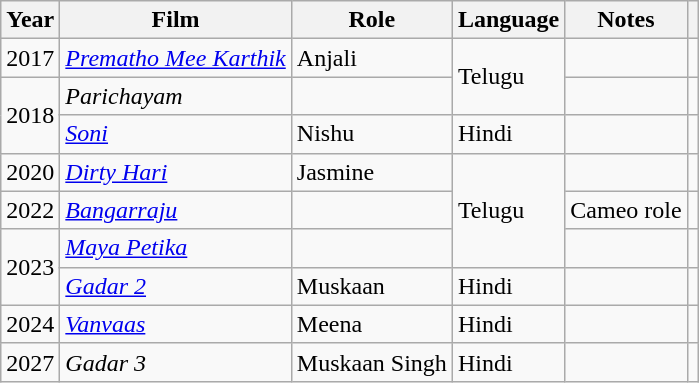<table class="wikitable sortable">
<tr>
<th>Year</th>
<th>Film</th>
<th>Role</th>
<th>Language</th>
<th>Notes</th>
<th scope="col" class="unsortable"></th>
</tr>
<tr>
<td>2017</td>
<td><em><a href='#'>Prematho Mee Karthik</a></em></td>
<td>Anjali</td>
<td rowspan = 2>Telugu</td>
<td></td>
<td style="text-align:center;"></td>
</tr>
<tr>
<td rowspan="2">2018</td>
<td><em> Parichayam </em></td>
<td></td>
<td></td>
<td style="text-align:center;"></td>
</tr>
<tr>
<td><em><a href='#'>Soni</a></em></td>
<td>Nishu</td>
<td>Hindi</td>
<td></td>
<td style="text-align:center;"></td>
</tr>
<tr>
<td>2020</td>
<td><em><a href='#'>Dirty   Hari</a></em></td>
<td>Jasmine</td>
<td rowspan="3">Telugu</td>
<td></td>
<td style="text-align:center;"></td>
</tr>
<tr>
<td>2022</td>
<td><em><a href='#'>Bangarraju</a></em></td>
<td></td>
<td>Cameo role</td>
<td style="text-align:center;"></td>
</tr>
<tr>
<td rowspan="2">2023</td>
<td><em><a href='#'>Maya Petika</a></em></td>
<td></td>
<td></td>
<td style="text-align:center;"></td>
</tr>
<tr>
<td><em><a href='#'>Gadar 2</a></em></td>
<td>Muskaan</td>
<td>Hindi</td>
<td></td>
<td style="text-align:center;"></td>
</tr>
<tr>
<td>2024</td>
<td><em><a href='#'>Vanvaas</a></em></td>
<td>Meena</td>
<td>Hindi</td>
<td></td>
<td style="text-align:center;"></td>
</tr>
<tr>
<td>2027</td>
<td><em>Gadar 3</em></td>
<td>Muskaan Singh</td>
<td>Hindi</td>
<td></td>
<td></td>
</tr>
</table>
